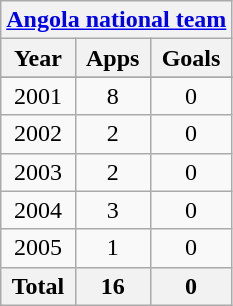<table class="wikitable" style="text-align:center">
<tr>
<th colspan=3><a href='#'>Angola national team</a></th>
</tr>
<tr>
<th>Year</th>
<th>Apps</th>
<th>Goals</th>
</tr>
<tr>
</tr>
<tr>
<td>2001</td>
<td>8</td>
<td>0</td>
</tr>
<tr>
<td>2002</td>
<td>2</td>
<td>0</td>
</tr>
<tr>
<td>2003</td>
<td>2</td>
<td>0</td>
</tr>
<tr>
<td>2004</td>
<td>3</td>
<td>0</td>
</tr>
<tr>
<td>2005</td>
<td>1</td>
<td>0</td>
</tr>
<tr>
<th>Total</th>
<th>16</th>
<th>0</th>
</tr>
</table>
